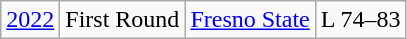<table class="wikitable">
<tr align="center">
<td><a href='#'>2022</a></td>
<td>First Round</td>
<td><a href='#'>Fresno State</a></td>
<td>L 74–83</td>
</tr>
</table>
